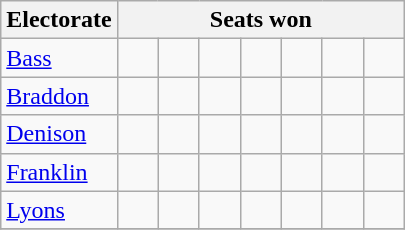<table class="wikitable">
<tr>
<th>Electorate</th>
<th colspan=7>Seats won</th>
</tr>
<tr>
<td><a href='#'>Bass</a></td>
<td width=20 > </td>
<td width=20 > </td>
<td width=20 > </td>
<td width=20 > </td>
<td width=20 > </td>
<td width=20 > </td>
<td width=20 > </td>
</tr>
<tr>
<td><a href='#'>Braddon</a></td>
<td> </td>
<td> </td>
<td> </td>
<td> </td>
<td> </td>
<td> </td>
<td> </td>
</tr>
<tr>
<td><a href='#'>Denison</a></td>
<td> </td>
<td> </td>
<td> </td>
<td> </td>
<td> </td>
<td> </td>
<td> </td>
</tr>
<tr>
<td><a href='#'>Franklin</a></td>
<td> </td>
<td> </td>
<td> </td>
<td> </td>
<td> </td>
<td> </td>
<td> </td>
</tr>
<tr>
<td><a href='#'>Lyons</a></td>
<td> </td>
<td> </td>
<td> </td>
<td> </td>
<td> </td>
<td> </td>
<td> </td>
</tr>
<tr>
</tr>
</table>
